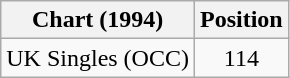<table class="wikitable">
<tr>
<th>Chart (1994)</th>
<th>Position</th>
</tr>
<tr>
<td>UK Singles (OCC)</td>
<td style="text-align:center;">114</td>
</tr>
</table>
